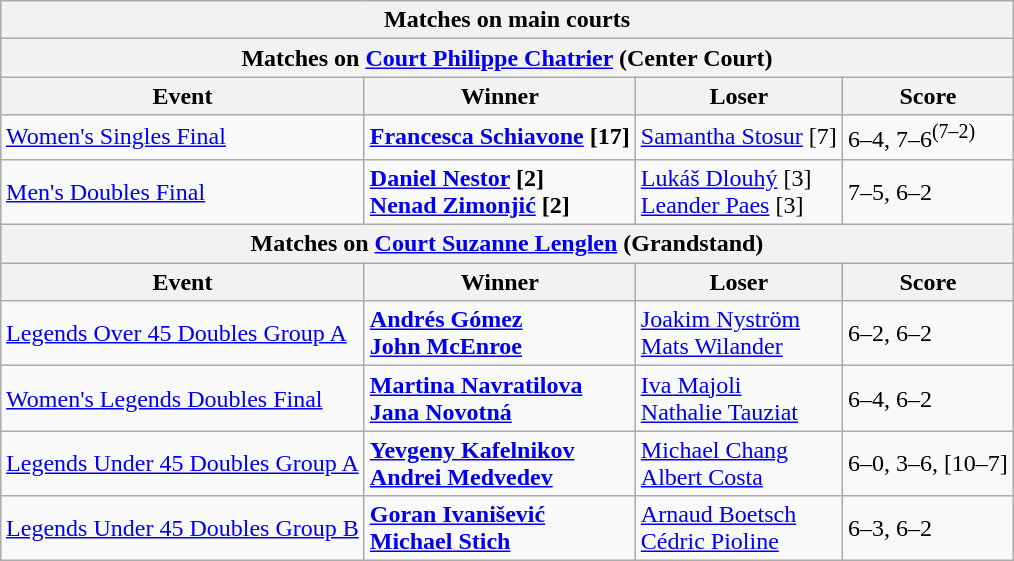<table class="wikitable collapsible uncollapsed" style="margin:auto;">
<tr>
<th colspan="4" style="white-space:nowrap;">Matches on main courts</th>
</tr>
<tr>
<th colspan="4"><strong>Matches on <a href='#'>Court Philippe Chatrier</a> (Center Court)</strong></th>
</tr>
<tr>
<th>Event</th>
<th>Winner</th>
<th>Loser</th>
<th>Score</th>
</tr>
<tr>
<td><a href='#'>Women's Singles Final</a></td>
<td> <strong><a href='#'>Francesca Schiavone</a> [17]</strong></td>
<td> <a href='#'>Samantha Stosur</a> [7]</td>
<td>6–4, 7–6<sup>(7–2)</sup></td>
</tr>
<tr>
<td><a href='#'>Men's Doubles Final</a></td>
<td><strong> <a href='#'>Daniel Nestor</a> [2] <br>  <a href='#'>Nenad Zimonjić</a> [2]</strong></td>
<td> <a href='#'>Lukáš Dlouhý</a> [3] <br>  <a href='#'>Leander Paes</a> [3]</td>
<td>7–5, 6–2</td>
</tr>
<tr>
<th colspan="4"><strong>Matches on <a href='#'>Court Suzanne Lenglen</a> (Grandstand)</strong></th>
</tr>
<tr>
<th>Event</th>
<th>Winner</th>
<th>Loser</th>
<th>Score</th>
</tr>
<tr>
<td><a href='#'>Legends Over 45 Doubles Group A</a></td>
<td> <strong><a href='#'>Andrés Gómez</a></strong> <br> <strong><a href='#'>John McEnroe</a></strong></td>
<td> <a href='#'>Joakim Nyström</a> <br> <a href='#'>Mats Wilander</a></td>
<td>6–2, 6–2</td>
</tr>
<tr>
<td><a href='#'>Women's Legends Doubles Final</a></td>
<td> <strong><a href='#'>Martina Navratilova</a></strong> <br> <strong><a href='#'>Jana Novotná</a></strong></td>
<td> <a href='#'>Iva Majoli</a> <br> <a href='#'>Nathalie Tauziat</a></td>
<td>6–4, 6–2</td>
</tr>
<tr>
<td><a href='#'>Legends Under 45 Doubles Group A</a></td>
<td> <strong><a href='#'>Yevgeny Kafelnikov</a></strong> <br> <strong><a href='#'>Andrei Medvedev</a></strong></td>
<td> <a href='#'>Michael Chang</a> <br> <a href='#'>Albert Costa</a></td>
<td>6–0, 3–6, [10–7]</td>
</tr>
<tr>
<td><a href='#'>Legends Under 45 Doubles Group B</a></td>
<td> <strong><a href='#'>Goran Ivanišević</a></strong> <br>  <strong><a href='#'>Michael Stich</a></strong></td>
<td> <a href='#'>Arnaud Boetsch</a> <br>  <a href='#'>Cédric Pioline</a></td>
<td>6–3, 6–2</td>
</tr>
</table>
